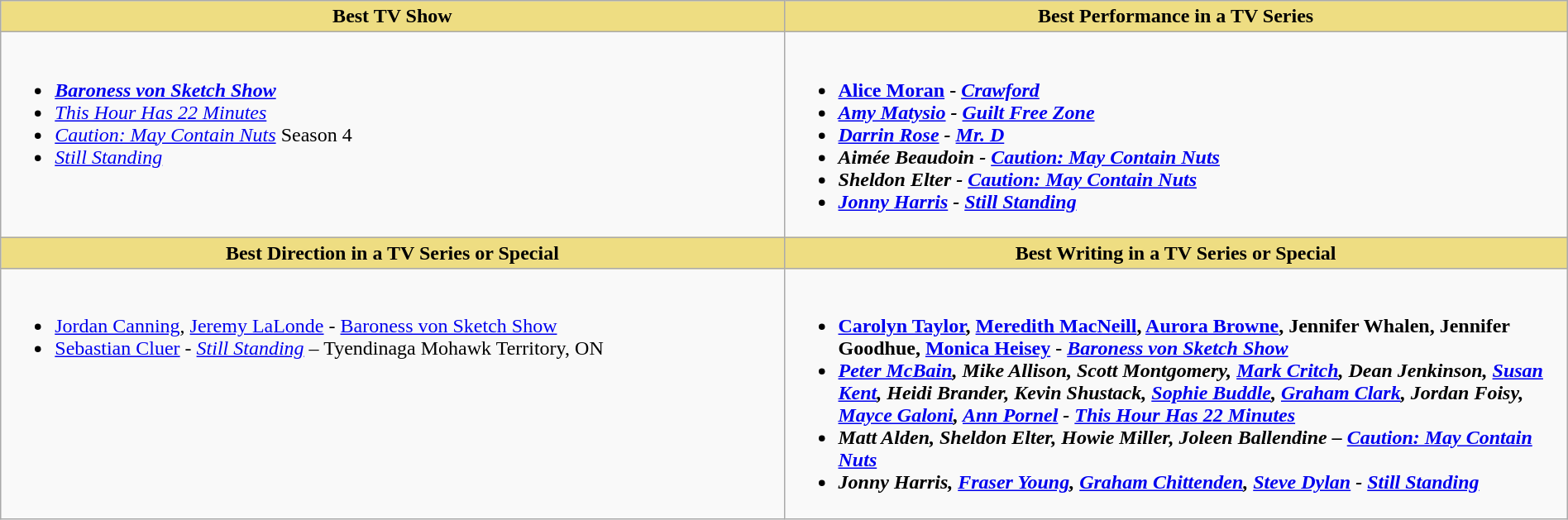<table class="wikitable" style="width:100%">
<tr>
<th style="background:#EEDD82; width:50%">Best TV Show</th>
<th style="background:#EEDD82; width:50%">Best Performance in a TV Series</th>
</tr>
<tr>
<td valign="top"><br><ul><li> <strong><em><a href='#'>Baroness von Sketch Show</a></em></strong></li><li><em><a href='#'>This Hour Has 22 Minutes</a></em></li><li><em><a href='#'>Caution: May Contain Nuts</a></em> Season 4</li><li><em><a href='#'>Still Standing</a></em></li></ul></td>
<td valign="top"><br><ul><li> <strong><a href='#'>Alice Moran</a> - <em><a href='#'>Crawford</a><strong><em></li><li><a href='#'>Amy Matysio</a> - </em><a href='#'>Guilt Free Zone</a><em></li><li><a href='#'>Darrin Rose</a> - </em><a href='#'>Mr. D</a><em></li><li>Aimée Beaudoin - </em><a href='#'>Caution: May Contain Nuts</a><em></li><li>Sheldon Elter - </em><a href='#'>Caution: May Contain Nuts</a><em></li><li><a href='#'>Jonny Harris</a> - </em><a href='#'>Still Standing</a><em></li></ul></td>
</tr>
<tr>
<th style="background:#EEDD82; width:50%">Best Direction in a TV Series or Special</th>
<th style="background:#EEDD82; width:50%">Best Writing in a TV Series or Special</th>
</tr>
<tr>
<td valign="top"><br><ul><li> </strong><a href='#'>Jordan Canning</a>, <a href='#'>Jeremy LaLonde</a> - </em><a href='#'>Baroness von Sketch Show</a></em></strong></li><li><a href='#'>Sebastian Cluer</a> - <em><a href='#'>Still Standing</a></em> – Tyendinaga Mohawk Territory, ON</li></ul></td>
<td valign="top"><br><ul><li> <strong><a href='#'>Carolyn Taylor</a>, <a href='#'>Meredith MacNeill</a>, <a href='#'>Aurora Browne</a>, Jennifer Whalen, Jennifer Goodhue, <a href='#'>Monica Heisey</a> - <em><a href='#'>Baroness von Sketch Show</a><strong><em></li><li><a href='#'>Peter McBain</a>, Mike Allison, Scott Montgomery, <a href='#'>Mark Critch</a>, Dean Jenkinson, <a href='#'>Susan Kent</a>, Heidi Brander, Kevin Shustack, <a href='#'>Sophie Buddle</a>, <a href='#'>Graham Clark</a>, Jordan Foisy, <a href='#'>Mayce Galoni</a>, <a href='#'>Ann Pornel</a> - </em><a href='#'>This Hour Has 22 Minutes</a><em> </li><li>Matt Alden, Sheldon Elter, Howie Miller, Joleen Ballendine – </em><a href='#'>Caution: May Contain Nuts</a><em></li><li>Jonny Harris, <a href='#'>Fraser Young</a>, <a href='#'>Graham Chittenden</a>, <a href='#'>Steve Dylan</a> - </em><a href='#'>Still Standing</a><em></li></ul></td>
</tr>
</table>
